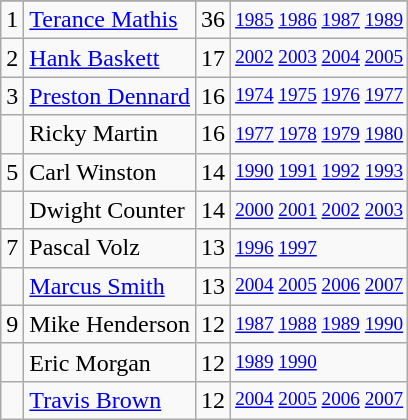<table class="wikitable">
<tr>
</tr>
<tr>
<td>1</td>
<td><a href='#'>Terance Mathis</a></td>
<td>36</td>
<td style="font-size:80%;"><a href='#'>1985</a> <a href='#'>1986</a> <a href='#'>1987</a> <a href='#'>1989</a></td>
</tr>
<tr>
<td>2</td>
<td><a href='#'>Hank Baskett</a></td>
<td>17</td>
<td style="font-size:80%;"><a href='#'>2002</a> <a href='#'>2003</a> <a href='#'>2004</a> <a href='#'>2005</a></td>
</tr>
<tr>
<td>3</td>
<td><a href='#'>Preston Dennard</a></td>
<td>16</td>
<td style="font-size:80%;"><a href='#'>1974</a> <a href='#'>1975</a> <a href='#'>1976</a> <a href='#'>1977</a></td>
</tr>
<tr>
<td></td>
<td>Ricky Martin</td>
<td>16</td>
<td style="font-size:80%;"><a href='#'>1977</a> <a href='#'>1978</a> <a href='#'>1979</a> <a href='#'>1980</a></td>
</tr>
<tr>
<td>5</td>
<td>Carl Winston</td>
<td>14</td>
<td style="font-size:80%;"><a href='#'>1990</a> <a href='#'>1991</a> <a href='#'>1992</a> <a href='#'>1993</a></td>
</tr>
<tr>
<td></td>
<td>Dwight Counter</td>
<td>14</td>
<td style="font-size:80%;"><a href='#'>2000</a> <a href='#'>2001</a> <a href='#'>2002</a> <a href='#'>2003</a></td>
</tr>
<tr>
<td>7</td>
<td>Pascal Volz</td>
<td>13</td>
<td style="font-size:80%;"><a href='#'>1996</a> <a href='#'>1997</a></td>
</tr>
<tr>
<td></td>
<td><a href='#'>Marcus Smith</a></td>
<td>13</td>
<td style="font-size:80%;"><a href='#'>2004</a> <a href='#'>2005</a> <a href='#'>2006</a> <a href='#'>2007</a></td>
</tr>
<tr>
<td>9</td>
<td>Mike Henderson</td>
<td>12</td>
<td style="font-size:80%;"><a href='#'>1987</a> <a href='#'>1988</a> <a href='#'>1989</a> <a href='#'>1990</a></td>
</tr>
<tr>
<td></td>
<td>Eric Morgan</td>
<td>12</td>
<td style="font-size:80%;"><a href='#'>1989</a> <a href='#'>1990</a></td>
</tr>
<tr>
<td></td>
<td><a href='#'>Travis Brown</a></td>
<td>12</td>
<td style="font-size:80%;"><a href='#'>2004</a> <a href='#'>2005</a> <a href='#'>2006</a> <a href='#'>2007</a></td>
</tr>
</table>
